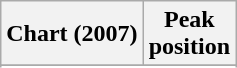<table class="wikitable sortable plainrowheaders" style="text-align:center">
<tr>
<th scope="col">Chart (2007)</th>
<th scope="col">Peak<br> position</th>
</tr>
<tr>
</tr>
<tr>
</tr>
<tr>
</tr>
<tr>
</tr>
</table>
